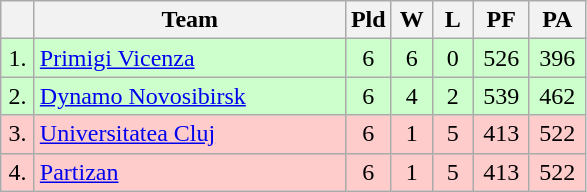<table class=wikitable style="text-align:center">
<tr>
<th width=15></th>
<th width=200>Team</th>
<th width=20>Pld</th>
<th width=20>W</th>
<th width=20>L</th>
<th width=30>PF</th>
<th width=30>PA</th>
</tr>
<tr style="background: #ccffcc;">
<td>1.</td>
<td align=left> <a href='#'>Primigi Vicenza</a></td>
<td>6</td>
<td>6</td>
<td>0</td>
<td>526</td>
<td>396</td>
</tr>
<tr style="background: #ccffcc;">
<td>2.</td>
<td align=left> <a href='#'>Dynamo Novosibirsk</a></td>
<td>6</td>
<td>4</td>
<td>2</td>
<td>539</td>
<td>462</td>
</tr>
<tr style="background: #ffcccc;">
<td>3.</td>
<td align=left> <a href='#'>Universitatea Cluj</a></td>
<td>6</td>
<td>1</td>
<td>5</td>
<td>413</td>
<td>522</td>
</tr>
<tr style="background: #ffcccc;">
<td>4.</td>
<td align=left> <a href='#'>Partizan</a></td>
<td>6</td>
<td>1</td>
<td>5</td>
<td>413</td>
<td>522</td>
</tr>
</table>
